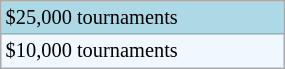<table class="wikitable" style="font-size:85%;" width=15%>
<tr bgcolor="lightblue">
<td>$25,000 tournaments</td>
</tr>
<tr bgcolor="#f0f8ff">
<td>$10,000 tournaments</td>
</tr>
</table>
